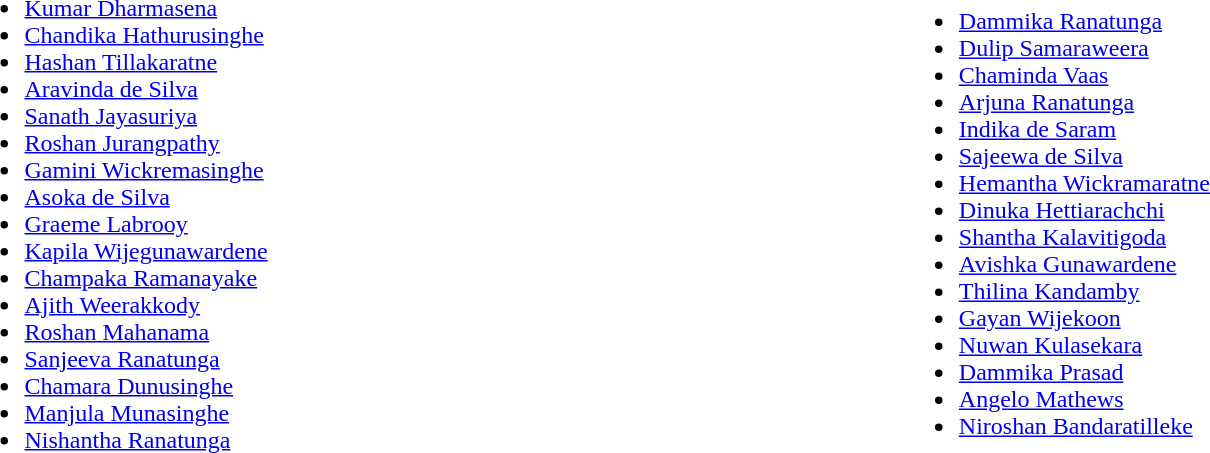<table width=100%>
<tr>
<td><br><ul><li>    <a href='#'>Kumar Dharmasena</a></li><li>    <a href='#'>Chandika Hathurusinghe</a></li><li>    <a href='#'>Hashan Tillakaratne</a></li><li>    <a href='#'>Aravinda de Silva</a></li><li>    <a href='#'>Sanath Jayasuriya</a></li><li>    <a href='#'>Roshan Jurangpathy</a></li><li>    <a href='#'>Gamini Wickremasinghe</a></li><li>    <a href='#'>Asoka de Silva</a></li><li>    <a href='#'>Graeme Labrooy</a></li><li>    <a href='#'>Kapila Wijegunawardene</a></li><li>    <a href='#'>Champaka Ramanayake</a></li><li>    <a href='#'>Ajith Weerakkody</a></li><li>    <a href='#'>Roshan Mahanama</a></li><li>    <a href='#'>Sanjeeva Ranatunga</a></li><li>    <a href='#'>Chamara Dunusinghe</a></li><li>    <a href='#'>Manjula Munasinghe</a></li><li>    <a href='#'>Nishantha Ranatunga</a></li></ul></td>
<td><br><ul><li>    <a href='#'>Dammika Ranatunga</a></li><li>    <a href='#'>Dulip Samaraweera</a></li><li>    <a href='#'>Chaminda Vaas</a></li><li>    <a href='#'>Arjuna Ranatunga</a></li><li>    <a href='#'>Indika de Saram</a></li><li>    <a href='#'>Sajeewa de Silva</a></li><li>    <a href='#'>Hemantha Wickramaratne</a></li><li>    <a href='#'>Dinuka Hettiarachchi</a></li><li>    <a href='#'>Shantha Kalavitigoda</a></li><li>    <a href='#'>Avishka Gunawardene</a></li><li>    <a href='#'>Thilina Kandamby</a></li><li>    <a href='#'>Gayan Wijekoon</a></li><li>    <a href='#'>Nuwan Kulasekara</a></li><li>    <a href='#'>Dammika Prasad</a></li><li>    <a href='#'>Angelo Mathews</a></li><li>    <a href='#'>Niroshan Bandaratilleke</a></li></ul></td>
</tr>
</table>
